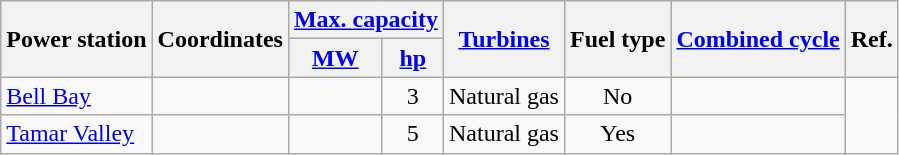<table class="wikitable sortable" style="text-align: center">
<tr>
<th scope="col" rowspan=2>Power station</th>
<th scope="col" rowspan=2>Coordinates</th>
<th scope="col" colspan=2><a href='#'>Max. capacity</a></th>
<th scope="col" rowspan=2><a href='#'>Turbines</a></th>
<th scope="col" rowspan=2>Fuel type</th>
<th scope="col" rowspan=2><a href='#'>Combined cycle</a></th>
<th scope="col" rowspan=2>Ref.</th>
</tr>
<tr>
<th scope="col"><a href='#'>MW</a></th>
<th scope="col"><a href='#'>hp</a></th>
</tr>
<tr>
<td align="left"><a href='#'>Bell Bay</a></td>
<td></td>
<td></td>
<td>3</td>
<td>Natural gas</td>
<td>No</td>
<td></td>
</tr>
<tr>
<td align="left"><a href='#'>Tamar Valley</a></td>
<td></td>
<td></td>
<td>5</td>
<td>Natural gas</td>
<td>Yes</td>
<td></td>
</tr>
</table>
